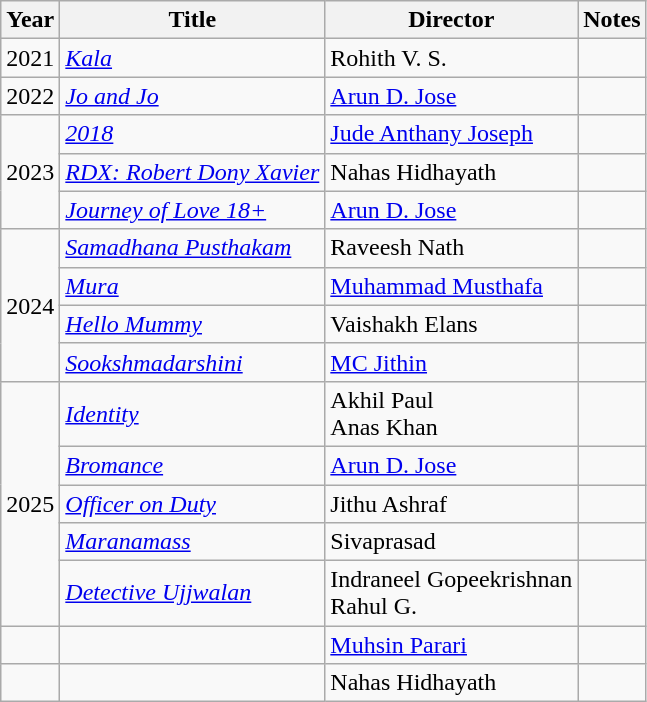<table class="wikitable sortable">
<tr>
<th>Year</th>
<th>Title</th>
<th>Director</th>
<th>Notes</th>
</tr>
<tr>
<td>2021</td>
<td><em><a href='#'>Kala</a></em></td>
<td>Rohith V. S.</td>
<td></td>
</tr>
<tr>
<td>2022</td>
<td><em><a href='#'>Jo and Jo</a></em></td>
<td><a href='#'>Arun D. Jose</a></td>
<td></td>
</tr>
<tr>
<td rowspan="3">2023</td>
<td><em><a href='#'>2018</a></em></td>
<td><a href='#'>Jude Anthany Joseph</a></td>
<td></td>
</tr>
<tr>
<td><em><a href='#'>RDX: Robert Dony Xavier</a></em></td>
<td>Nahas Hidhayath</td>
<td></td>
</tr>
<tr>
<td><em><a href='#'>Journey of Love 18+</a></em></td>
<td><a href='#'>Arun D. Jose</a></td>
<td></td>
</tr>
<tr>
<td rowspan=4>2024</td>
<td><em><a href='#'>Samadhana Pusthakam</a></em></td>
<td>Raveesh Nath</td>
<td></td>
</tr>
<tr>
<td><em><a href='#'>Mura</a></em></td>
<td><a href='#'>Muhammad Musthafa</a></td>
<td></td>
</tr>
<tr>
<td><em><a href='#'>Hello Mummy</a></em></td>
<td>Vaishakh Elans</td>
<td></td>
</tr>
<tr>
<td><em><a href='#'>Sookshmadarshini</a></em></td>
<td><a href='#'>MC Jithin</a></td>
<td></td>
</tr>
<tr>
<td rowspan=5>2025</td>
<td><em><a href='#'>Identity</a></em></td>
<td>Akhil Paul<br>Anas Khan</td>
<td></td>
</tr>
<tr>
<td><em><a href='#'>Bromance</a></em></td>
<td><a href='#'>Arun D. Jose</a></td>
<td></td>
</tr>
<tr>
<td><em><a href='#'>Officer on Duty</a></em></td>
<td>Jithu Ashraf</td>
<td></td>
</tr>
<tr>
<td><em><a href='#'>Maranamass</a></em></td>
<td>Sivaprasad</td>
<td></td>
</tr>
<tr>
<td><em><a href='#'>Detective Ujjwalan</a></em></td>
<td>Indraneel Gopeekrishnan<br>Rahul G.</td>
<td></td>
</tr>
<tr>
<td></td>
<td></td>
<td><a href='#'>Muhsin Parari</a></td>
<td></td>
</tr>
<tr>
<td></td>
<td></td>
<td>Nahas Hidhayath</td>
<td></td>
</tr>
</table>
